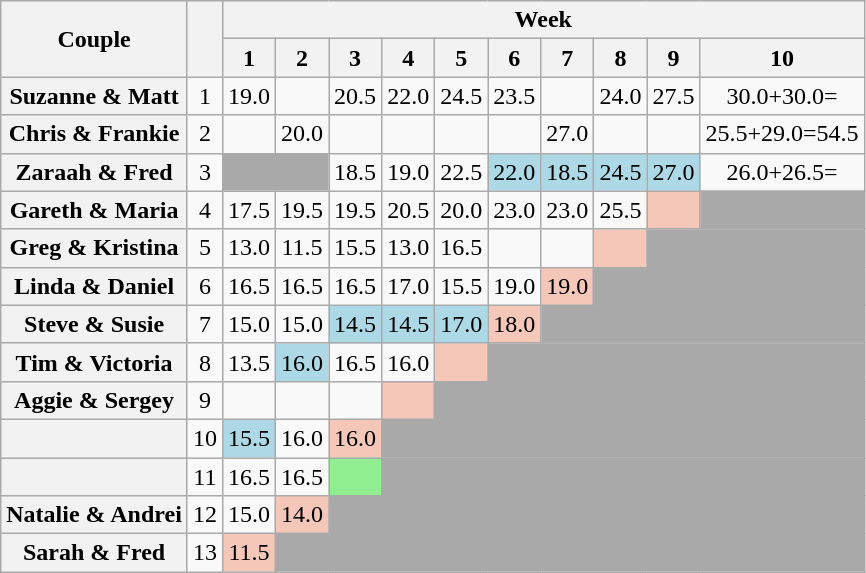<table class="wikitable sortable" style="text-align:center">
<tr>
<th scope="col" rowspan=2 style="text-align:center">Couple</th>
<th scope="col" rowspan=2 style="text-align:center"></th>
<th colspan="10" style="text-align:center">Week</th>
</tr>
<tr>
<th scope="col">1</th>
<th scope="col">2</th>
<th scope="col">3</th>
<th scope="col">4</th>
<th scope="col">5</th>
<th scope="col">6</th>
<th scope="col">7</th>
<th scope="col">8</th>
<th scope="col">9</th>
<th scope="col">10</th>
</tr>
<tr>
<th scope="row">Suzanne & Matt</th>
<td>1</td>
<td>19.0</td>
<td></td>
<td>20.5</td>
<td>22.0</td>
<td>24.5</td>
<td>23.5</td>
<td></td>
<td>24.0</td>
<td>27.5</td>
<td>30.0+30.0=</td>
</tr>
<tr>
<th scope="row">Chris & Frankie</th>
<td>2</td>
<td></td>
<td>20.0</td>
<td></td>
<td></td>
<td></td>
<td></td>
<td>27.0</td>
<td></td>
<td></td>
<td>25.5+29.0=54.5</td>
</tr>
<tr>
<th scope="row">Zaraah & Fred</th>
<td>3</td>
<td colspan=2 bgcolor="darkgray"></td>
<td>18.5</td>
<td>19.0</td>
<td>22.5</td>
<td bgcolor=lightblue>22.0</td>
<td bgcolor=lightblue>18.5</td>
<td bgcolor=lightblue>24.5</td>
<td bgcolor=lightblue>27.0</td>
<td>26.0+26.5=</td>
</tr>
<tr>
<th scope="row">Gareth & Maria</th>
<td>4</td>
<td>17.5</td>
<td>19.5</td>
<td>19.5</td>
<td>20.5</td>
<td>20.0</td>
<td>23.0</td>
<td>23.0</td>
<td>25.5</td>
<td bgcolor="f4c7b8"></td>
<td style=background:darkgrey></td>
</tr>
<tr>
<th scope="row">Greg & Kristina</th>
<td>5</td>
<td>13.0</td>
<td>11.5</td>
<td>15.5</td>
<td>13.0</td>
<td>16.5</td>
<td></td>
<td></td>
<td bgcolor="f4c7b8"></td>
<td style=background:darkgrey colspan="2"></td>
</tr>
<tr>
<th scope="row">Linda & Daniel</th>
<td>6</td>
<td>16.5</td>
<td>16.5</td>
<td>16.5</td>
<td>17.0</td>
<td>15.5</td>
<td>19.0</td>
<td bgcolor="f4c7b8">19.0</td>
<td style=background:darkgrey colspan="3"></td>
</tr>
<tr>
<th scope="row">Steve & Susie</th>
<td>7</td>
<td>15.0</td>
<td>15.0</td>
<td bgcolor=lightblue>14.5</td>
<td bgcolor=lightblue>14.5</td>
<td bgcolor=lightblue>17.0</td>
<td bgcolor="f4c7b8">18.0</td>
<td style=background:darkgrey colspan="4"></td>
</tr>
<tr>
<th scope="row">Tim & Victoria</th>
<td>8</td>
<td>13.5</td>
<td bgcolor=lightblue>16.0</td>
<td>16.5</td>
<td>16.0</td>
<td bgcolor="f4c7b8"></td>
<td style=background:darkgrey colspan="5"></td>
</tr>
<tr>
<th scope="row">Aggie & Sergey</th>
<td>9</td>
<td></td>
<td></td>
<td></td>
<td bgcolor="f4c7b8"></td>
<td style=background:darkgrey colspan="6"></td>
</tr>
<tr>
<th scope="row"></th>
<td>10</td>
<td bgcolor=lightblue>15.5</td>
<td>16.0</td>
<td bgcolor="f4c7b8">16.0</td>
<td style=background:darkgrey colspan="7"></td>
</tr>
<tr>
<th scope="row"></th>
<td>11</td>
<td>16.5</td>
<td>16.5</td>
<td style=background:lightgreen></td>
<td style=background:darkgrey colspan=7></td>
</tr>
<tr>
<th scope="row">Natalie & Andrei</th>
<td>12</td>
<td>15.0</td>
<td bgcolor="f4c7b8">14.0</td>
<td style=background:darkgrey colspan="8"></td>
</tr>
<tr>
<th scope="row">Sarah & Fred</th>
<td>13</td>
<td bgcolor="f4c7b8">11.5</td>
<td style=background:darkgrey colspan="9"></td>
</tr>
</table>
